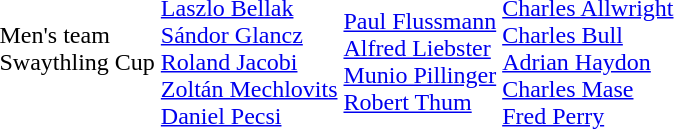<table>
<tr>
<td>Men's team <br>Swaythling Cup<br></td>
<td><br><a href='#'>Laszlo Bellak</a><br><a href='#'>Sándor Glancz</a><br><a href='#'>Roland Jacobi</a><br><a href='#'>Zoltán Mechlovits</a><br><a href='#'>Daniel Pecsi</a></td>
<td><br><a href='#'>Paul Flussmann</a><br><a href='#'>Alfred Liebster</a><br><a href='#'>Munio Pillinger</a><br><a href='#'>Robert Thum</a></td>
<td><br><a href='#'>Charles Allwright</a><br><a href='#'>Charles Bull</a><br><a href='#'>Adrian Haydon</a><br><a href='#'>Charles Mase</a><br><a href='#'>Fred Perry</a></td>
</tr>
</table>
